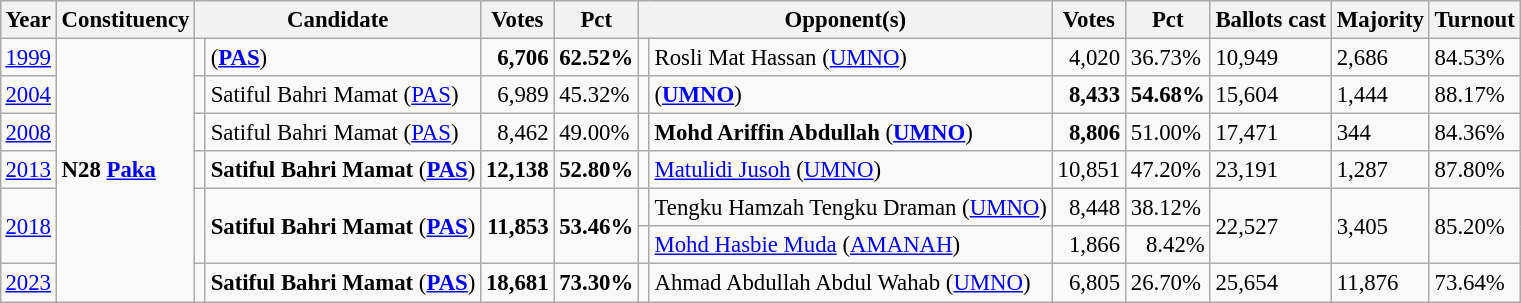<table class="wikitable" style="margin:0.5em ; font-size:95%">
<tr>
<th>Year</th>
<th>Constituency</th>
<th colspan=2>Candidate</th>
<th>Votes</th>
<th>Pct</th>
<th colspan=2>Opponent(s)</th>
<th>Votes</th>
<th>Pct</th>
<th>Ballots cast</th>
<th>Majority</th>
<th>Turnout</th>
</tr>
<tr>
<td><a href='#'>1999</a></td>
<td rowspan=7><strong>N28 <a href='#'>Paka</a></strong></td>
<td></td>
<td> (<a href='#'><strong>PAS</strong></a>)</td>
<td align="right"><strong>6,706</strong></td>
<td><strong>62.52%</strong></td>
<td></td>
<td>Rosli Mat Hassan (<a href='#'>UMNO</a>)</td>
<td align="right">4,020</td>
<td>36.73%</td>
<td>10,949</td>
<td>2,686</td>
<td>84.53%</td>
</tr>
<tr>
<td><a href='#'>2004</a></td>
<td></td>
<td>Satiful Bahri Mamat (<a href='#'>PAS</a>)</td>
<td align="right">6,989</td>
<td>45.32%</td>
<td></td>
<td> (<a href='#'><strong>UMNO</strong></a>)</td>
<td align="right"><strong>8,433</strong></td>
<td><strong>54.68%</strong></td>
<td>15,604</td>
<td>1,444</td>
<td>88.17%</td>
</tr>
<tr>
<td><a href='#'>2008</a></td>
<td></td>
<td>Satiful Bahri Mamat (<a href='#'>PAS</a>)</td>
<td align="right">8,462</td>
<td>49.00%</td>
<td></td>
<td><strong>Mohd Ariffin Abdullah</strong> (<a href='#'><strong>UMNO</strong></a>)</td>
<td align="right"><strong>8,806</strong></td>
<td>51.00%</td>
<td>17,471</td>
<td>344</td>
<td>84.36%</td>
</tr>
<tr>
<td><a href='#'>2013</a></td>
<td></td>
<td><strong>Satiful Bahri Mamat</strong> (<a href='#'><strong>PAS</strong></a>)</td>
<td align="right"><strong>12,138</strong></td>
<td><strong>52.80%</strong></td>
<td></td>
<td><a href='#'>Matulidi Jusoh</a> (<a href='#'>UMNO</a>)</td>
<td align="right">10,851</td>
<td>47.20%</td>
<td>23,191</td>
<td>1,287</td>
<td>87.80%</td>
</tr>
<tr>
<td rowspan=2><a href='#'>2018</a></td>
<td rowspan=2 ></td>
<td rowspan=2><strong>Satiful Bahri Mamat</strong> (<a href='#'><strong>PAS</strong></a>)</td>
<td rowspan=2 align="right"><strong>11,853</strong></td>
<td rowspan=2><strong>53.46%</strong></td>
<td></td>
<td>Tengku Hamzah Tengku Draman (<a href='#'>UMNO</a>)</td>
<td align="right">8,448</td>
<td>38.12%</td>
<td rowspan=2>22,527</td>
<td rowspan=2>3,405</td>
<td rowspan=2>85.20%</td>
</tr>
<tr>
<td></td>
<td><a href='#'>Mohd Hasbie Muda</a> (<a href='#'>AMANAH</a>)</td>
<td align="right">1,866</td>
<td align=right>8.42%</td>
</tr>
<tr>
<td><a href='#'>2023</a></td>
<td></td>
<td><strong>Satiful Bahri Mamat</strong> (<a href='#'><strong>PAS</strong></a>)</td>
<td align=right><strong>18,681</strong></td>
<td><strong>73.30%</strong></td>
<td></td>
<td>Ahmad Abdullah Abdul Wahab (<a href='#'>UMNO</a>)</td>
<td align=right>6,805</td>
<td>26.70%</td>
<td>25,654</td>
<td>11,876</td>
<td>73.64%</td>
</tr>
</table>
